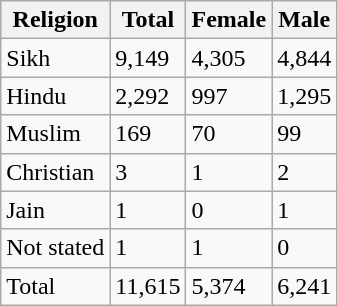<table class="wikitable sortable">
<tr>
<th>Religion</th>
<th>Total</th>
<th>Female</th>
<th>Male</th>
</tr>
<tr>
<td>Sikh</td>
<td>9,149</td>
<td>4,305</td>
<td>4,844</td>
</tr>
<tr>
<td>Hindu</td>
<td>2,292</td>
<td>997</td>
<td>1,295</td>
</tr>
<tr>
<td>Muslim</td>
<td>169</td>
<td>70</td>
<td>99</td>
</tr>
<tr>
<td>Christian</td>
<td>3</td>
<td>1</td>
<td>2</td>
</tr>
<tr>
<td>Jain</td>
<td>1</td>
<td>0</td>
<td>1</td>
</tr>
<tr>
<td>Not stated</td>
<td>1</td>
<td>1</td>
<td>0</td>
</tr>
<tr>
<td>Total</td>
<td>11,615</td>
<td>5,374</td>
<td>6,241</td>
</tr>
</table>
